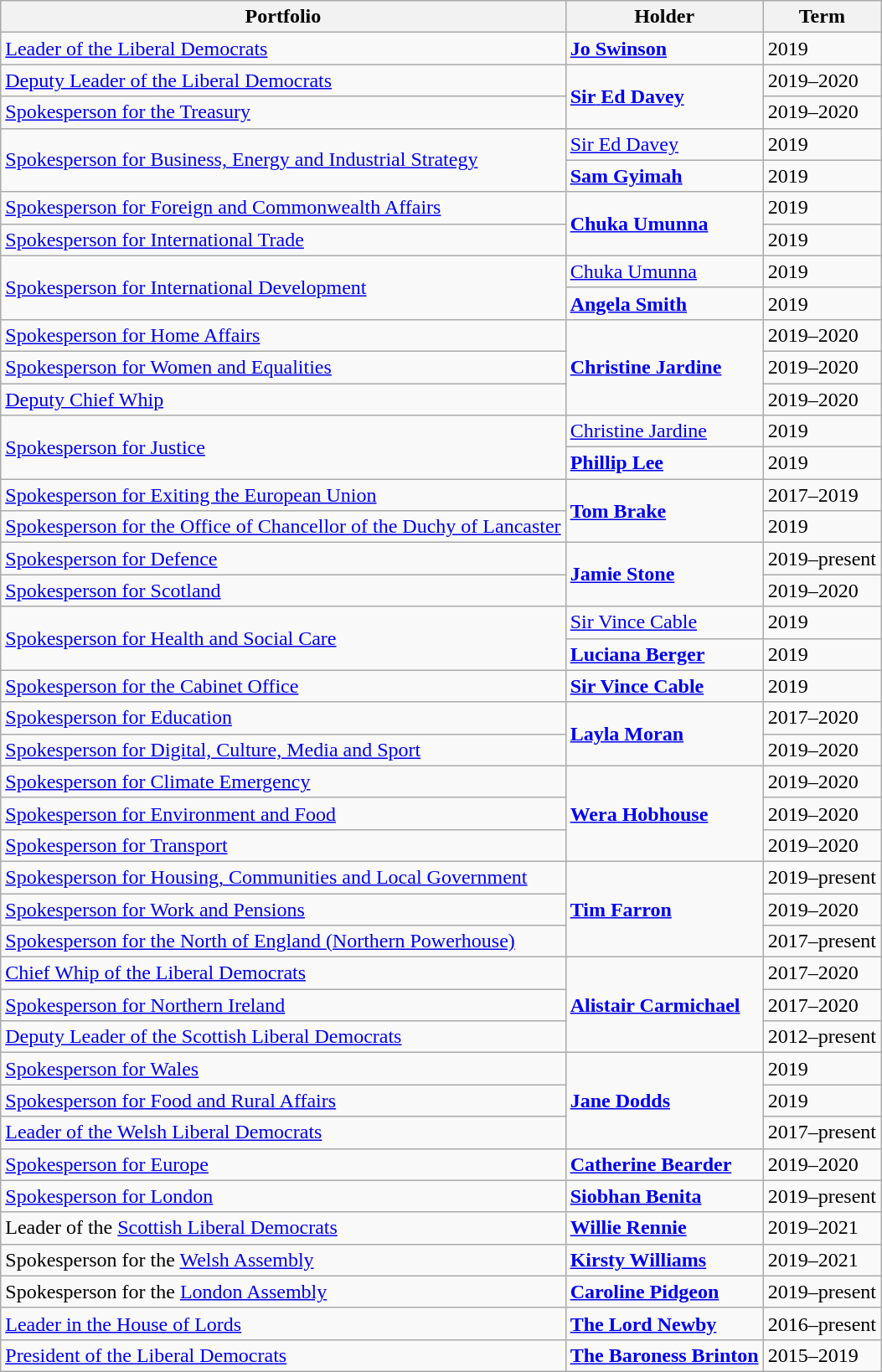<table class="wikitable">
<tr>
<th>Portfolio</th>
<th>Holder</th>
<th>Term</th>
</tr>
<tr>
<td><a href='#'>Leader of the Liberal Democrats</a></td>
<td><strong><a href='#'>Jo Swinson</a></strong> </td>
<td>2019</td>
</tr>
<tr>
<td><a href='#'>Deputy Leader of the Liberal Democrats</a></td>
<td rowspan=2> <a href='#'><strong>Sir</strong> <strong>Ed Davey</strong></a>  </td>
<td>2019–2020</td>
</tr>
<tr>
<td><a href='#'>Spokesperson for the Treasury</a></td>
<td>2019–2020</td>
</tr>
<tr>
<td rowspan=2><a href='#'>Spokesperson for Business, Energy and Industrial Strategy</a></td>
<td> <a href='#'>Sir Ed Davey</a>  </td>
<td>2019</td>
</tr>
<tr>
<td><strong><a href='#'>Sam Gyimah</a></strong> </td>
<td>2019</td>
</tr>
<tr>
<td><a href='#'>Spokesperson for Foreign and Commonwealth Affairs</a></td>
<td rowspan=2><strong><a href='#'>Chuka Umunna</a></strong> </td>
<td>2019</td>
</tr>
<tr>
<td><a href='#'>Spokesperson for International Trade</a></td>
<td>2019</td>
</tr>
<tr>
<td rowspan=2><a href='#'>Spokesperson for International Development</a></td>
<td><a href='#'>Chuka Umunna</a> </td>
<td>2019</td>
</tr>
<tr>
<td><strong><a href='#'>Angela Smith</a></strong> </td>
<td>2019</td>
</tr>
<tr>
<td><a href='#'>Spokesperson for Home Affairs</a></td>
<td rowspan=3><strong><a href='#'>Christine Jardine</a></strong> </td>
<td>2019–2020</td>
</tr>
<tr>
<td><a href='#'>Spokesperson for Women and Equalities</a></td>
<td>2019–2020</td>
</tr>
<tr>
<td><a href='#'>Deputy Chief Whip</a></td>
<td>2019–2020</td>
</tr>
<tr>
<td rowspan=2><a href='#'>Spokesperson for Justice</a></td>
<td><a href='#'>Christine Jardine</a> </td>
<td>2019</td>
</tr>
<tr>
<td><strong><a href='#'>Phillip Lee</a></strong> </td>
<td>2019</td>
</tr>
<tr>
<td><a href='#'>Spokesperson for Exiting the European Union</a></td>
<td rowspan="2"> <strong><a href='#'>Tom Brake</a></strong> </td>
<td>2017–2019</td>
</tr>
<tr>
<td><a href='#'>Spokesperson for the Office of Chancellor of the Duchy of Lancaster</a></td>
<td>2019</td>
</tr>
<tr>
<td><a href='#'>Spokesperson for Defence</a></td>
<td rowspan=2><strong><a href='#'>Jamie Stone</a></strong> </td>
<td>2019–present</td>
</tr>
<tr>
<td><a href='#'>Spokesperson for Scotland</a></td>
<td>2019–2020</td>
</tr>
<tr>
<td rowspan=2><a href='#'>Spokesperson for Health and Social Care</a></td>
<td> <a href='#'>Sir Vince Cable</a> </td>
<td>2019</td>
</tr>
<tr>
<td><strong><a href='#'>Luciana Berger</a></strong> </td>
<td>2019</td>
</tr>
<tr>
<td><a href='#'>Spokesperson for the Cabinet Office</a></td>
<td> <a href='#'><strong>Sir Vince Cable</strong></a> </td>
<td>2019</td>
</tr>
<tr>
<td><a href='#'>Spokesperson for Education</a></td>
<td rowspan=2><strong><a href='#'>Layla Moran</a></strong> </td>
<td>2017–2020</td>
</tr>
<tr>
<td><a href='#'>Spokesperson for Digital, Culture, Media and Sport</a></td>
<td>2019–2020</td>
</tr>
<tr>
<td><a href='#'>Spokesperson for Climate Emergency</a></td>
<td rowspan=3><strong><a href='#'>Wera Hobhouse</a></strong> </td>
<td>2019–2020</td>
</tr>
<tr>
<td><a href='#'>Spokesperson for Environment and Food</a></td>
<td>2019–2020</td>
</tr>
<tr>
<td><a href='#'>Spokesperson for Transport</a></td>
<td>2019–2020</td>
</tr>
<tr>
<td><a href='#'>Spokesperson for Housing, Communities and Local Government</a></td>
<td rowspan=3><strong><a href='#'>Tim Farron</a></strong> </td>
<td>2019–present</td>
</tr>
<tr>
<td><a href='#'>Spokesperson for Work and Pensions</a></td>
<td>2019–2020</td>
</tr>
<tr>
<td><a href='#'>Spokesperson for the North of England (Northern Powerhouse)</a></td>
<td>2017–present</td>
</tr>
<tr>
<td><a href='#'>Chief Whip of the Liberal Democrats</a></td>
<td rowspan=3> <strong><a href='#'>Alistair Carmichael</a></strong> </td>
<td>2017–2020</td>
</tr>
<tr>
<td><a href='#'>Spokesperson for Northern Ireland</a></td>
<td>2017–2020</td>
</tr>
<tr>
<td><a href='#'>Deputy Leader of the Scottish Liberal Democrats</a></td>
<td>2012–present</td>
</tr>
<tr>
<td><a href='#'>Spokesperson for Wales</a></td>
<td rowspan=3><strong><a href='#'>Jane Dodds</a></strong> </td>
<td>2019</td>
</tr>
<tr>
<td><a href='#'>Spokesperson for Food and Rural Affairs</a></td>
<td>2019</td>
</tr>
<tr>
<td><a href='#'>Leader of the Welsh Liberal Democrats</a></td>
<td>2017–present</td>
</tr>
<tr>
<td><a href='#'>Spokesperson for Europe</a></td>
<td><strong><a href='#'>Catherine Bearder</a></strong> </td>
<td>2019–2020</td>
</tr>
<tr>
<td><a href='#'>Spokesperson for London</a></td>
<td><strong><a href='#'>Siobhan Benita</a></strong></td>
<td>2019–present</td>
</tr>
<tr>
<td>Leader of the <a href='#'>Scottish Liberal Democrats</a></td>
<td><strong><a href='#'>Willie Rennie</a></strong> </td>
<td>2019–2021</td>
</tr>
<tr>
<td>Spokesperson for the <a href='#'>Welsh Assembly</a></td>
<td><strong><a href='#'>Kirsty Williams</a></strong> </td>
<td>2019–2021</td>
</tr>
<tr>
<td>Spokesperson for the <a href='#'>London Assembly</a></td>
<td><strong><a href='#'>Caroline Pidgeon</a></strong> </td>
<td>2019–present</td>
</tr>
<tr>
<td><a href='#'>Leader in the House of Lords</a></td>
<td> <strong><a href='#'>The Lord Newby</a></strong> </td>
<td>2016–present</td>
</tr>
<tr>
<td><a href='#'>President of the Liberal Democrats</a></td>
<td> <strong><a href='#'>The Baroness Brinton</a></strong></td>
<td>2015–2019</td>
</tr>
</table>
